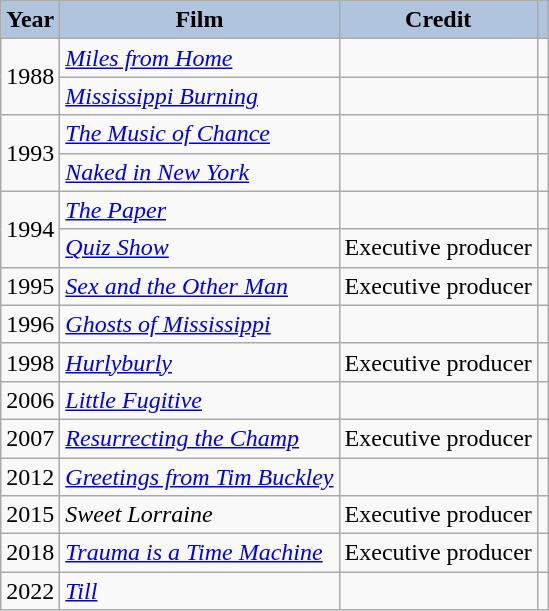<table class="wikitable">
<tr>
<th style="background:#B0C4DE;">Year</th>
<th style="background:#B0C4DE;">Film</th>
<th style="background:#B0C4DE;">Credit</th>
<th style="background:#B0C4DE;"></th>
</tr>
<tr>
<td rowspan=2>1988</td>
<td><em><a href='#'>Miles from Home</a></em></td>
<td></td>
<td></td>
</tr>
<tr>
<td><em><a href='#'>Mississippi Burning</a></em></td>
<td></td>
<td></td>
</tr>
<tr>
<td rowspan=2>1993</td>
<td><em><a href='#'>The Music of Chance</a></em></td>
<td></td>
<td></td>
</tr>
<tr>
<td><em><a href='#'>Naked in New York</a></em></td>
<td></td>
<td></td>
</tr>
<tr>
<td rowspan=2>1994</td>
<td><em><a href='#'>The Paper</a></em></td>
<td></td>
<td></td>
</tr>
<tr>
<td><em><a href='#'>Quiz Show</a></em></td>
<td>Executive producer</td>
<td></td>
</tr>
<tr>
<td>1995</td>
<td><em><a href='#'>Sex and the Other Man</a></em></td>
<td>Executive producer</td>
<td></td>
</tr>
<tr>
<td>1996</td>
<td><em><a href='#'>Ghosts of Mississippi</a></em></td>
<td></td>
<td></td>
</tr>
<tr>
<td>1998</td>
<td><em><a href='#'>Hurlyburly</a></em></td>
<td>Executive producer</td>
<td></td>
</tr>
<tr>
<td>2006</td>
<td><em><a href='#'>Little Fugitive</a></em></td>
<td></td>
<td></td>
</tr>
<tr>
<td>2007</td>
<td><em><a href='#'>Resurrecting the Champ</a></em></td>
<td>Executive producer</td>
<td></td>
</tr>
<tr>
<td>2012</td>
<td><em><a href='#'>Greetings from Tim Buckley</a></em></td>
<td></td>
<td></td>
</tr>
<tr>
<td>2015</td>
<td><em>Sweet Lorraine</em></td>
<td>Executive producer</td>
<td></td>
</tr>
<tr>
<td>2018</td>
<td><em><a href='#'>Trauma is a Time Machine</a></em></td>
<td>Executive producer</td>
<td></td>
</tr>
<tr>
<td>2022</td>
<td><em><a href='#'>Till</a></em></td>
<td></td>
<td></td>
</tr>
</table>
